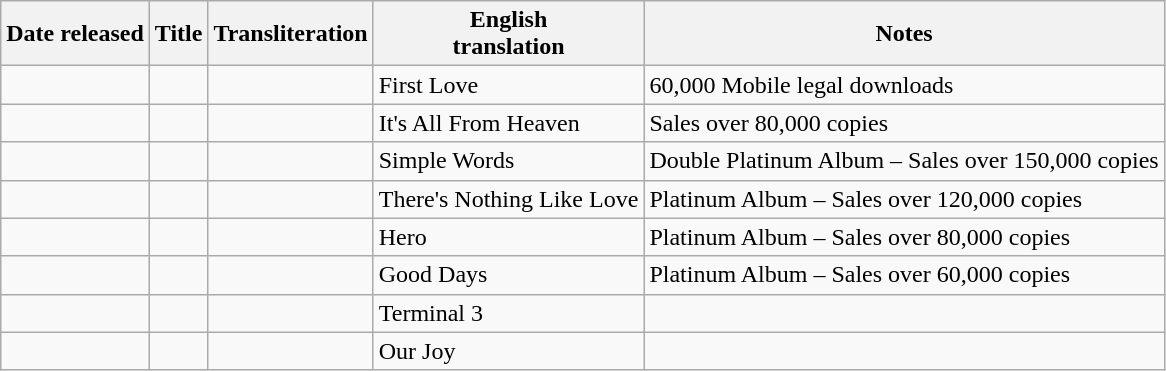<table class="wikitable">
<tr>
<th>Date released</th>
<th><strong>Title</strong></th>
<th><strong>Transliteration</strong></th>
<th>English <br>translation</th>
<th>Notes</th>
</tr>
<tr>
<td></td>
<td></td>
<td></td>
<td>First Love</td>
<td>60,000 Mobile legal downloads</td>
</tr>
<tr>
<td></td>
<td></td>
<td></td>
<td>It's All From Heaven</td>
<td>Sales over 80,000 copies</td>
</tr>
<tr>
<td></td>
<td></td>
<td></td>
<td>Simple Words</td>
<td>Double Platinum Album – Sales over 150,000 copies</td>
</tr>
<tr>
<td></td>
<td></td>
<td></td>
<td>There's Nothing Like Love</td>
<td>Platinum Album – Sales over 120,000 copies</td>
</tr>
<tr>
<td></td>
<td></td>
<td></td>
<td>Hero</td>
<td>Platinum Album – Sales over 80,000 copies</td>
</tr>
<tr>
<td></td>
<td></td>
<td></td>
<td>Good Days</td>
<td>Platinum Album – Sales over 60,000 copies</td>
</tr>
<tr>
<td></td>
<td></td>
<td></td>
<td>Terminal 3</td>
<td></td>
</tr>
<tr>
<td></td>
<td></td>
<td></td>
<td>Our Joy</td>
<td></td>
</tr>
</table>
